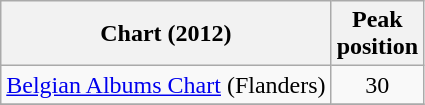<table class="wikitable sortable">
<tr>
<th>Chart (2012)</th>
<th>Peak<br>position</th>
</tr>
<tr>
<td><a href='#'>Belgian Albums Chart</a> (Flanders)</td>
<td style="text-align:center;">30</td>
</tr>
<tr>
</tr>
</table>
